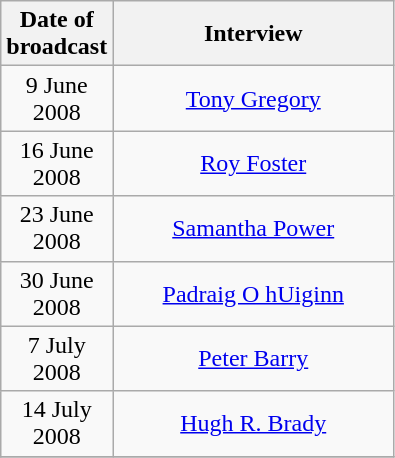<table class="wikitable">
<tr>
<th width="50" rowspan="1">Date of broadcast</th>
<th width="180" rowspan="1">Interview</th>
</tr>
<tr>
<td align="center">9 June 2008</td>
<td align="center"><a href='#'>Tony Gregory</a></td>
</tr>
<tr>
<td align="center">16 June 2008</td>
<td align="center"><a href='#'>Roy Foster</a></td>
</tr>
<tr>
<td align="center">23 June 2008</td>
<td align="center"><a href='#'>Samantha Power</a></td>
</tr>
<tr>
<td align="center">30 June 2008</td>
<td align="center"><a href='#'>Padraig O hUiginn</a></td>
</tr>
<tr>
<td align="center">7 July 2008</td>
<td align="center"><a href='#'>Peter Barry</a></td>
</tr>
<tr>
<td align="center">14 July 2008</td>
<td align="center"><a href='#'>Hugh R. Brady</a></td>
</tr>
<tr>
</tr>
</table>
